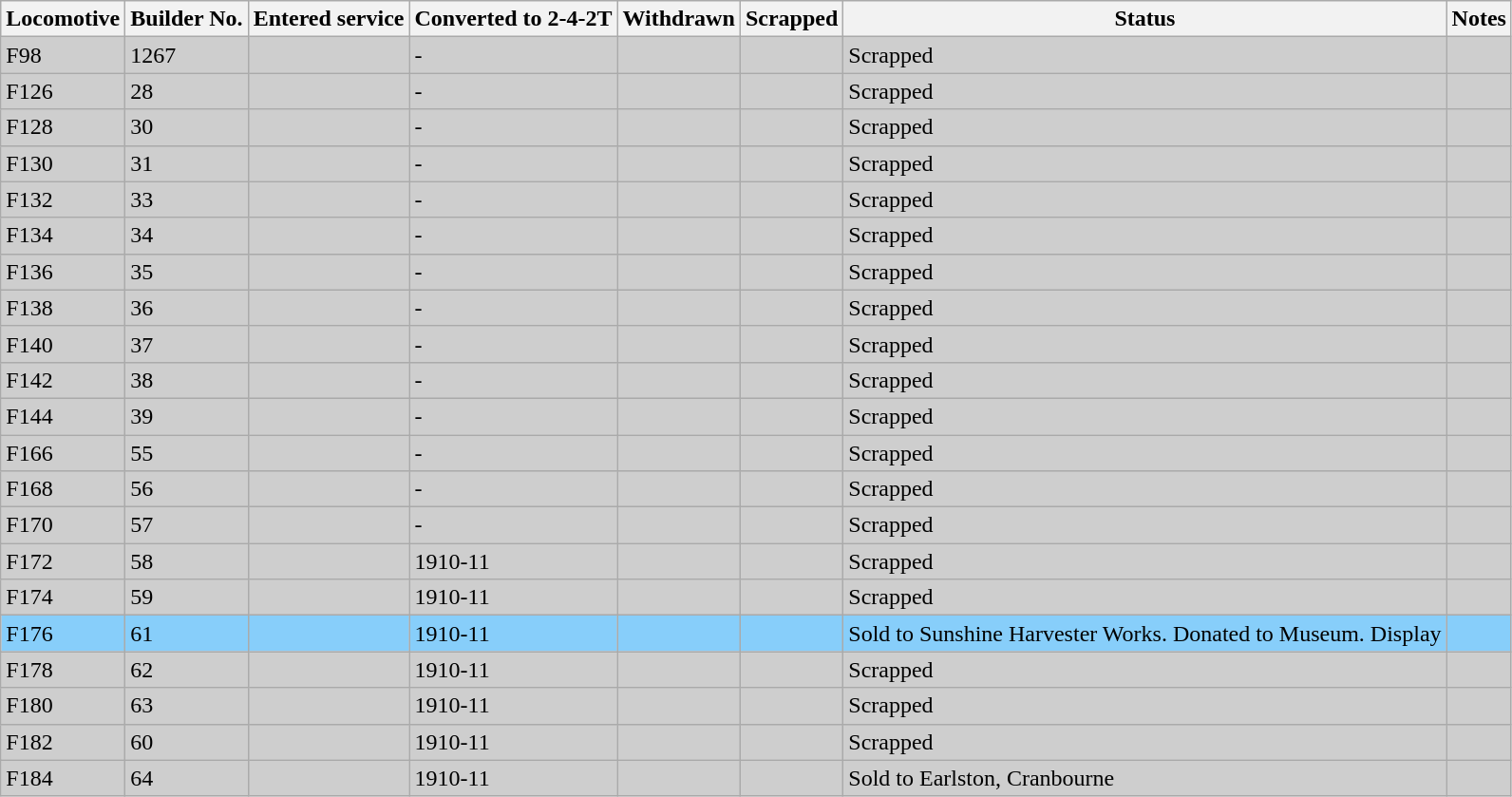<table class="wikitable sortable mw-collapsible">
<tr>
<th scope="col">Locomotive</th>
<th scope="col">Builder No.</th>
<th scope="col">Entered service</th>
<th scope="col">Converted to 2-4-2T</th>
<th scope="col">Withdrawn</th>
<th scope="col">Scrapped</th>
<th scope="col">Status</th>
<th scope="col" class="unsortable">Notes</th>
</tr>
<tr bgcolor=#cecece>
<td>F98</td>
<td>1267</td>
<td></td>
<td>-</td>
<td></td>
<td></td>
<td>Scrapped</td>
<td></td>
</tr>
<tr bgcolor=#cecece>
<td>F126</td>
<td>28</td>
<td></td>
<td>-</td>
<td></td>
<td></td>
<td>Scrapped</td>
<td></td>
</tr>
<tr bgcolor=#cecece>
<td>F128</td>
<td>30</td>
<td></td>
<td>-</td>
<td></td>
<td></td>
<td>Scrapped</td>
<td></td>
</tr>
<tr bgcolor=#cecece>
<td>F130</td>
<td>31</td>
<td></td>
<td>-</td>
<td></td>
<td></td>
<td>Scrapped</td>
<td></td>
</tr>
<tr bgcolor=#cecece>
<td>F132</td>
<td>33</td>
<td></td>
<td>-</td>
<td></td>
<td></td>
<td>Scrapped</td>
<td></td>
</tr>
<tr bgcolor=#cecece>
<td>F134</td>
<td>34</td>
<td></td>
<td>-</td>
<td></td>
<td></td>
<td>Scrapped</td>
<td></td>
</tr>
<tr bgcolor=#cecece>
<td>F136</td>
<td>35</td>
<td></td>
<td>-</td>
<td></td>
<td></td>
<td>Scrapped</td>
<td></td>
</tr>
<tr bgcolor=#cecece>
<td>F138</td>
<td>36</td>
<td></td>
<td>-</td>
<td></td>
<td></td>
<td>Scrapped</td>
<td></td>
</tr>
<tr bgcolor=#cecece>
<td>F140</td>
<td>37</td>
<td></td>
<td>-</td>
<td></td>
<td></td>
<td>Scrapped</td>
<td></td>
</tr>
<tr bgcolor=#cecece>
<td>F142</td>
<td>38</td>
<td></td>
<td>-</td>
<td></td>
<td></td>
<td>Scrapped</td>
<td></td>
</tr>
<tr bgcolor=#cecece>
<td>F144</td>
<td>39</td>
<td></td>
<td>-</td>
<td></td>
<td></td>
<td>Scrapped</td>
<td></td>
</tr>
<tr bgcolor=#cecece>
<td>F166</td>
<td>55</td>
<td></td>
<td>-</td>
<td></td>
<td></td>
<td>Scrapped</td>
<td></td>
</tr>
<tr bgcolor=#cecece>
<td>F168</td>
<td>56</td>
<td></td>
<td>-</td>
<td></td>
<td></td>
<td>Scrapped</td>
<td></td>
</tr>
<tr bgcolor=#cecece>
<td>F170</td>
<td>57</td>
<td></td>
<td>-</td>
<td></td>
<td></td>
<td>Scrapped</td>
<td></td>
</tr>
<tr bgcolor=#cecece>
<td>F172</td>
<td>58</td>
<td></td>
<td>1910-11</td>
<td></td>
<td></td>
<td>Scrapped</td>
<td></td>
</tr>
<tr bgcolor=#cecece>
<td>F174</td>
<td>59</td>
<td></td>
<td>1910-11</td>
<td></td>
<td></td>
<td>Scrapped</td>
<td></td>
</tr>
<tr bgcolor=#87cefa>
<td>F176</td>
<td>61</td>
<td></td>
<td>1910-11</td>
<td></td>
<td></td>
<td>Sold to Sunshine Harvester Works. Donated to Museum. Display</td>
<td></td>
</tr>
<tr bgcolor=#cecece>
<td>F178</td>
<td>62</td>
<td></td>
<td>1910-11</td>
<td></td>
<td></td>
<td>Scrapped</td>
<td></td>
</tr>
<tr bgcolor=#cecece>
<td>F180</td>
<td>63</td>
<td></td>
<td>1910-11</td>
<td></td>
<td></td>
<td>Scrapped</td>
<td></td>
</tr>
<tr bgcolor=#cecece>
<td>F182</td>
<td>60</td>
<td></td>
<td>1910-11</td>
<td></td>
<td></td>
<td>Scrapped</td>
<td></td>
</tr>
<tr bgcolor=#cecece>
<td>F184</td>
<td>64</td>
<td></td>
<td>1910-11</td>
<td></td>
<td></td>
<td>Sold to Earlston, Cranbourne</td>
<td></td>
</tr>
</table>
